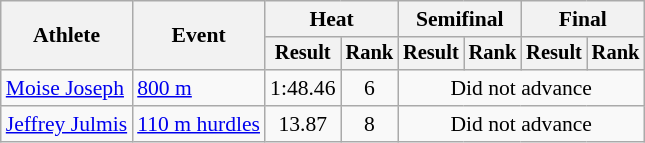<table class="wikitable" style="font-size:90%">
<tr>
<th rowspan="2">Athlete</th>
<th rowspan="2">Event</th>
<th colspan="2">Heat</th>
<th colspan="2">Semifinal</th>
<th colspan="2">Final</th>
</tr>
<tr style="font-size:95%">
<th>Result</th>
<th>Rank</th>
<th>Result</th>
<th>Rank</th>
<th>Result</th>
<th>Rank</th>
</tr>
<tr align=center>
<td align=left><a href='#'>Moise Joseph</a></td>
<td align=left><a href='#'>800 m</a></td>
<td>1:48.46</td>
<td>6</td>
<td colspan=4>Did not advance</td>
</tr>
<tr align=center>
<td align=left><a href='#'>Jeffrey Julmis</a></td>
<td align=left><a href='#'>110 m hurdles</a></td>
<td>13.87</td>
<td>8</td>
<td colspan=4>Did not advance</td>
</tr>
</table>
